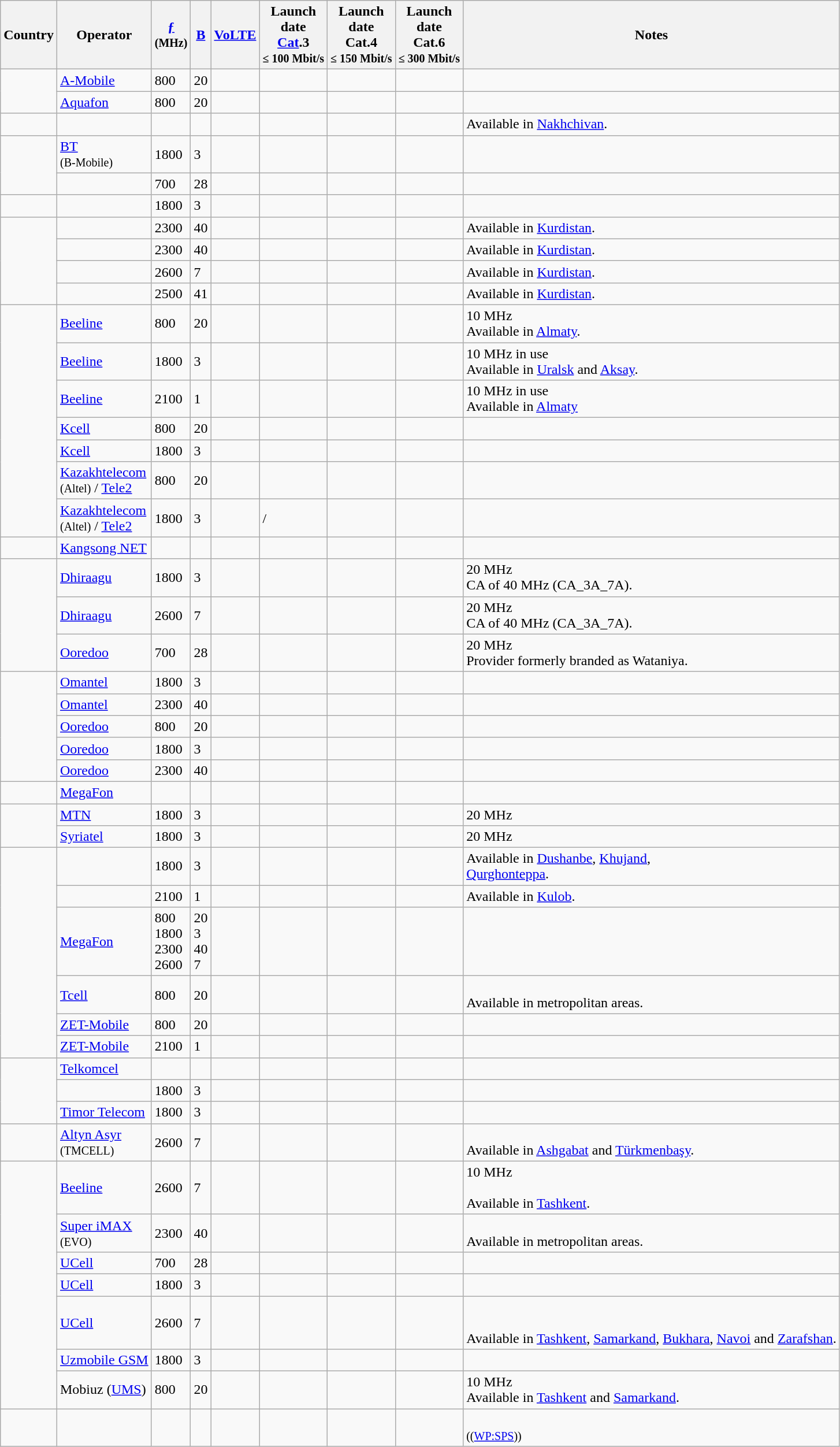<table class="wikitable sortable sticky-header sort-under">
<tr>
<th>Country</th>
<th>Operator</th>
<th><a href='#'>ƒ</a><br><small>(MHz)</small></th>
<th><a href='#'>B</a></th>
<th><a href='#'>VoLTE</a></th>
<th>Launch<br>date<br><a href='#'>Cat</a>.3<br><small>≤ 100 Mbit/s</small></th>
<th>Launch<br>date<br>Cat.4<br><small>≤ 150 Mbit/s</small></th>
<th>Launch<br>date<br>Cat.6<br><small>≤ 300 Mbit/s</small></th>
<th>Notes</th>
</tr>
<tr>
<td rowspan="2"></td>
<td><a href='#'>A-Mobile</a></td>
<td>800</td>
<td>20</td>
<td></td>
<td></td>
<td></td>
<td></td>
<td></td>
</tr>
<tr>
<td><a href='#'>Aquafon</a></td>
<td>800</td>
<td>20</td>
<td></td>
<td></td>
<td></td>
<td></td>
<td></td>
</tr>
<tr>
<td></td>
<td></td>
<td></td>
<td></td>
<td></td>
<td></td>
<td></td>
<td></td>
<td>Available in <a href='#'>Nakhchivan</a>.</td>
</tr>
<tr>
<td rowspan="2"></td>
<td><a href='#'>BT</a><br><small>(B-Mobile)</small></td>
<td>1800</td>
<td>3</td>
<td></td>
<td></td>
<td></td>
<td></td>
<td></td>
</tr>
<tr>
<td></td>
<td>700</td>
<td>28</td>
<td></td>
<td></td>
<td></td>
<td></td>
<td></td>
</tr>
<tr>
<td></td>
<td></td>
<td>1800</td>
<td>3</td>
<td></td>
<td></td>
<td></td>
<td></td>
<td></td>
</tr>
<tr>
<td rowspan="4"></td>
<td></td>
<td>2300</td>
<td>40</td>
<td></td>
<td></td>
<td></td>
<td></td>
<td> Available in <a href='#'>Kurdistan</a>.</td>
</tr>
<tr>
<td></td>
<td>2300</td>
<td>40</td>
<td></td>
<td></td>
<td></td>
<td></td>
<td> Available in <a href='#'>Kurdistan</a>.</td>
</tr>
<tr>
<td></td>
<td>2600</td>
<td>7</td>
<td></td>
<td></td>
<td></td>
<td></td>
<td> Available in <a href='#'>Kurdistan</a>.</td>
</tr>
<tr>
<td></td>
<td>2500</td>
<td>41</td>
<td></td>
<td></td>
<td></td>
<td></td>
<td> Available in <a href='#'>Kurdistan</a>.</td>
</tr>
<tr>
<td rowspan="7"></td>
<td><a href='#'>Beeline</a></td>
<td>800</td>
<td>20</td>
<td></td>
<td></td>
<td></td>
<td></td>
<td>10 MHz <br>Available in <a href='#'>Almaty</a>.</td>
</tr>
<tr>
<td><a href='#'>Beeline</a></td>
<td>1800</td>
<td>3</td>
<td></td>
<td></td>
<td></td>
<td></td>
<td>10 MHz in use <br>Available in <a href='#'>Uralsk</a> and <a href='#'>Aksay</a>.</td>
</tr>
<tr>
<td><a href='#'>Beeline</a></td>
<td>2100</td>
<td>1</td>
<td></td>
<td></td>
<td></td>
<td></td>
<td>10 MHz in use <br>Available in <a href='#'>Almaty</a></td>
</tr>
<tr>
<td><a href='#'>Kcell</a></td>
<td>800</td>
<td>20</td>
<td></td>
<td></td>
<td></td>
<td></td>
<td></td>
</tr>
<tr>
<td><a href='#'>Kcell</a></td>
<td>1800</td>
<td>3</td>
<td></td>
<td></td>
<td></td>
<td></td>
<td></td>
</tr>
<tr>
<td><a href='#'>Kazakhtelecom</a><br><small>(Altel)</small> / <a href='#'>Tele2</a></td>
<td>800</td>
<td>20</td>
<td></td>
<td></td>
<td></td>
<td></td>
<td></td>
</tr>
<tr>
<td><a href='#'>Kazakhtelecom</a><br><small>(Altel)</small> / <a href='#'>Tele2</a></td>
<td>1800</td>
<td>3</td>
<td></td>
<td> /<br></td>
<td></td>
<td></td>
<td></td>
</tr>
<tr>
<td></td>
<td><a href='#'>Kangsong NET</a></td>
<td></td>
<td></td>
<td></td>
<td></td>
<td></td>
<td></td>
<td></td>
</tr>
<tr>
<td rowspan=3></td>
<td><a href='#'>Dhiraagu</a></td>
<td>1800</td>
<td>3</td>
<td></td>
<td></td>
<td></td>
<td></td>
<td>20 MHz <br>CA of 40 MHz (CA_3A_7A).</td>
</tr>
<tr>
<td><a href='#'>Dhiraagu</a></td>
<td>2600</td>
<td>7</td>
<td></td>
<td></td>
<td></td>
<td></td>
<td>20 MHz <br>CA of 40 MHz (CA_3A_7A).</td>
</tr>
<tr>
<td><a href='#'>Ooredoo</a></td>
<td>700</td>
<td>28</td>
<td></td>
<td></td>
<td></td>
<td>  </td>
<td>20 MHz <br>Provider formerly branded as Wataniya.</td>
</tr>
<tr>
<td rowspan="5"></td>
<td><a href='#'>Omantel</a></td>
<td>1800</td>
<td>3</td>
<td></td>
<td></td>
<td></td>
<td></td>
<td></td>
</tr>
<tr>
<td><a href='#'>Omantel</a></td>
<td>2300</td>
<td>40</td>
<td></td>
<td></td>
<td></td>
<td></td>
<td></td>
</tr>
<tr>
<td><a href='#'>Ooredoo</a></td>
<td>800</td>
<td>20</td>
<td></td>
<td></td>
<td></td>
<td></td>
<td></td>
</tr>
<tr>
<td><a href='#'>Ooredoo</a></td>
<td>1800</td>
<td>3</td>
<td></td>
<td></td>
<td></td>
<td></td>
<td></td>
</tr>
<tr>
<td><a href='#'>Ooredoo</a></td>
<td>2300</td>
<td>40</td>
<td></td>
<td></td>
<td></td>
<td></td>
<td></td>
</tr>
<tr>
<td rowspan=1></td>
<td><a href='#'>MegaFon</a></td>
<td></td>
<td></td>
<td></td>
<td></td>
<td></td>
<td></td>
<td></td>
</tr>
<tr>
<td rowspan="2"></td>
<td><a href='#'>MTN</a></td>
<td>1800</td>
<td>3</td>
<td></td>
<td></td>
<td></td>
<td></td>
<td>20 MHz</td>
</tr>
<tr>
<td><a href='#'>Syriatel</a></td>
<td>1800</td>
<td>3</td>
<td></td>
<td></td>
<td></td>
<td></td>
<td>20 MHz</td>
</tr>
<tr>
<td rowspan="6"></td>
<td></td>
<td>1800</td>
<td>3</td>
<td></td>
<td></td>
<td></td>
<td></td>
<td> Available in <a href='#'>Dushanbe</a>, <a href='#'>Khujand</a>,<br><a href='#'>Qurghonteppa</a>.</td>
</tr>
<tr>
<td></td>
<td>2100</td>
<td>1</td>
<td></td>
<td></td>
<td></td>
<td></td>
<td> Available in <a href='#'>Kulob</a>.</td>
</tr>
<tr>
<td><a href='#'>MegaFon</a></td>
<td>800<br>1800<br>2300<br>2600</td>
<td>20<br>3<br>40<br>7</td>
<td></td>
<td></td>
<td></td>
<td></td>
<td><br></td>
</tr>
<tr>
<td><a href='#'>Tcell</a></td>
<td>800</td>
<td>20</td>
<td></td>
<td></td>
<td></td>
<td></td>
<td><br>Available in metropolitan areas.</td>
</tr>
<tr>
<td><a href='#'>ZET-Mobile</a></td>
<td>800</td>
<td>20</td>
<td></td>
<td></td>
<td></td>
<td></td>
<td></td>
</tr>
<tr>
<td><a href='#'>ZET-Mobile</a></td>
<td>2100</td>
<td>1</td>
<td></td>
<td></td>
<td></td>
<td></td>
<td></td>
</tr>
<tr>
<td rowspan="3"></td>
<td><a href='#'>Telkomcel</a></td>
<td></td>
<td></td>
<td></td>
<td></td>
<td></td>
<td></td>
<td></td>
</tr>
<tr>
<td></td>
<td>1800</td>
<td>3</td>
<td></td>
<td></td>
<td></td>
<td></td>
<td></td>
</tr>
<tr>
<td><a href='#'>Timor Telecom</a></td>
<td>1800</td>
<td>3</td>
<td></td>
<td></td>
<td></td>
<td></td>
<td></td>
</tr>
<tr>
<td rowspan=1></td>
<td><a href='#'>Altyn Asyr</a><br><small>(TMCELL)</small></td>
<td>2600</td>
<td>7</td>
<td></td>
<td></td>
<td></td>
<td></td>
<td><br>Available in <a href='#'>Ashgabat</a> and <a href='#'>Türkmenbaşy</a>.</td>
</tr>
<tr>
<td rowspan="7"></td>
<td><a href='#'>Beeline</a></td>
<td>2600</td>
<td>7</td>
<td></td>
<td></td>
<td></td>
<td></td>
<td>10 MHz <br><br>Available in <a href='#'>Tashkent</a>.</td>
</tr>
<tr>
<td><a href='#'>Super iMAX</a><br><small>(EVO)</small></td>
<td>2300</td>
<td>40</td>
<td></td>
<td></td>
<td></td>
<td></td>
<td><br>Available in metropolitan areas.</td>
</tr>
<tr>
<td><a href='#'>UCell</a></td>
<td>700</td>
<td>28</td>
<td></td>
<td></td>
<td></td>
<td></td>
<td></td>
</tr>
<tr>
<td><a href='#'>UCell</a></td>
<td>1800</td>
<td>3</td>
<td></td>
<td></td>
<td></td>
<td></td>
<td></td>
</tr>
<tr>
<td><a href='#'>UCell</a></td>
<td>2600</td>
<td>7</td>
<td></td>
<td></td>
<td></td>
<td></td>
<td><br><br>Available in <a href='#'>Tashkent</a>, <a href='#'>Samarkand</a>, <a href='#'>Bukhara</a>, <a href='#'>Navoi</a> and <a href='#'>Zarafshan</a>.</td>
</tr>
<tr>
<td><a href='#'>Uzmobile GSM</a></td>
<td>1800</td>
<td>3</td>
<td></td>
<td></td>
<td></td>
<td></td>
<td></td>
</tr>
<tr>
<td>Mobiuz (<a href='#'>UMS</a>)</td>
<td>800</td>
<td>20</td>
<td></td>
<td></td>
<td></td>
<td></td>
<td>10 MHz <br>Available in <a href='#'>Tashkent</a> and <a href='#'>Samarkand</a>.</td>
</tr>
<tr>
<td rowspan="1"></td>
<td></td>
<td></td>
<td></td>
<td></td>
<td> </td>
<td></td>
<td></td>
<td><br><small>((<a href='#'>WP:SPS</a>))</small></td>
</tr>
</table>
